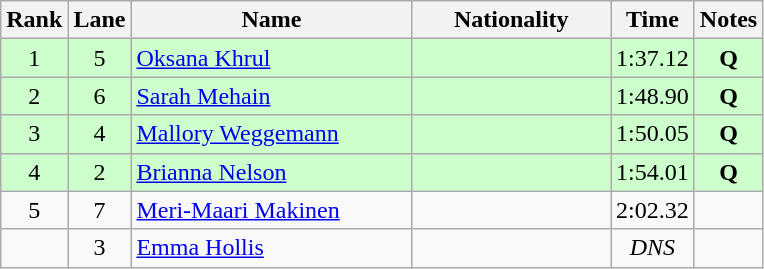<table class="wikitable sortable" style="text-align:center">
<tr>
<th>Rank</th>
<th>Lane</th>
<th style="width:180px">Name</th>
<th style="width:125px">Nationality</th>
<th>Time</th>
<th>Notes</th>
</tr>
<tr style="background:#cfc;">
<td>1</td>
<td>5</td>
<td style="text-align:left;"><a href='#'>Oksana Khrul</a></td>
<td style="text-align:left;"></td>
<td>1:37.12</td>
<td><strong>Q</strong></td>
</tr>
<tr style="background:#cfc;">
<td>2</td>
<td>6</td>
<td style="text-align:left;"><a href='#'>Sarah Mehain</a></td>
<td style="text-align:left;"></td>
<td>1:48.90</td>
<td><strong>Q</strong></td>
</tr>
<tr style="background:#cfc;">
<td>3</td>
<td>4</td>
<td style="text-align:left;"><a href='#'>Mallory Weggemann</a></td>
<td style="text-align:left;"></td>
<td>1:50.05</td>
<td><strong>Q</strong></td>
</tr>
<tr style="background:#cfc;">
<td>4</td>
<td>2</td>
<td style="text-align:left;"><a href='#'>Brianna Nelson</a></td>
<td style="text-align:left;"></td>
<td>1:54.01</td>
<td><strong>Q</strong></td>
</tr>
<tr>
<td>5</td>
<td>7</td>
<td style="text-align:left;"><a href='#'>Meri-Maari Makinen</a></td>
<td style="text-align:left;"></td>
<td>2:02.32</td>
<td></td>
</tr>
<tr>
<td></td>
<td>3</td>
<td style="text-align:left;"><a href='#'>Emma Hollis</a></td>
<td style="text-align:left;"></td>
<td><em>DNS</em></td>
<td></td>
</tr>
</table>
